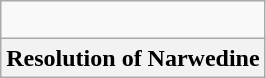<table class="wikitable">
<tr align="right">
<td><br></td>
</tr>
<tr align="center">
<th>Resolution of Narwedine</th>
</tr>
</table>
